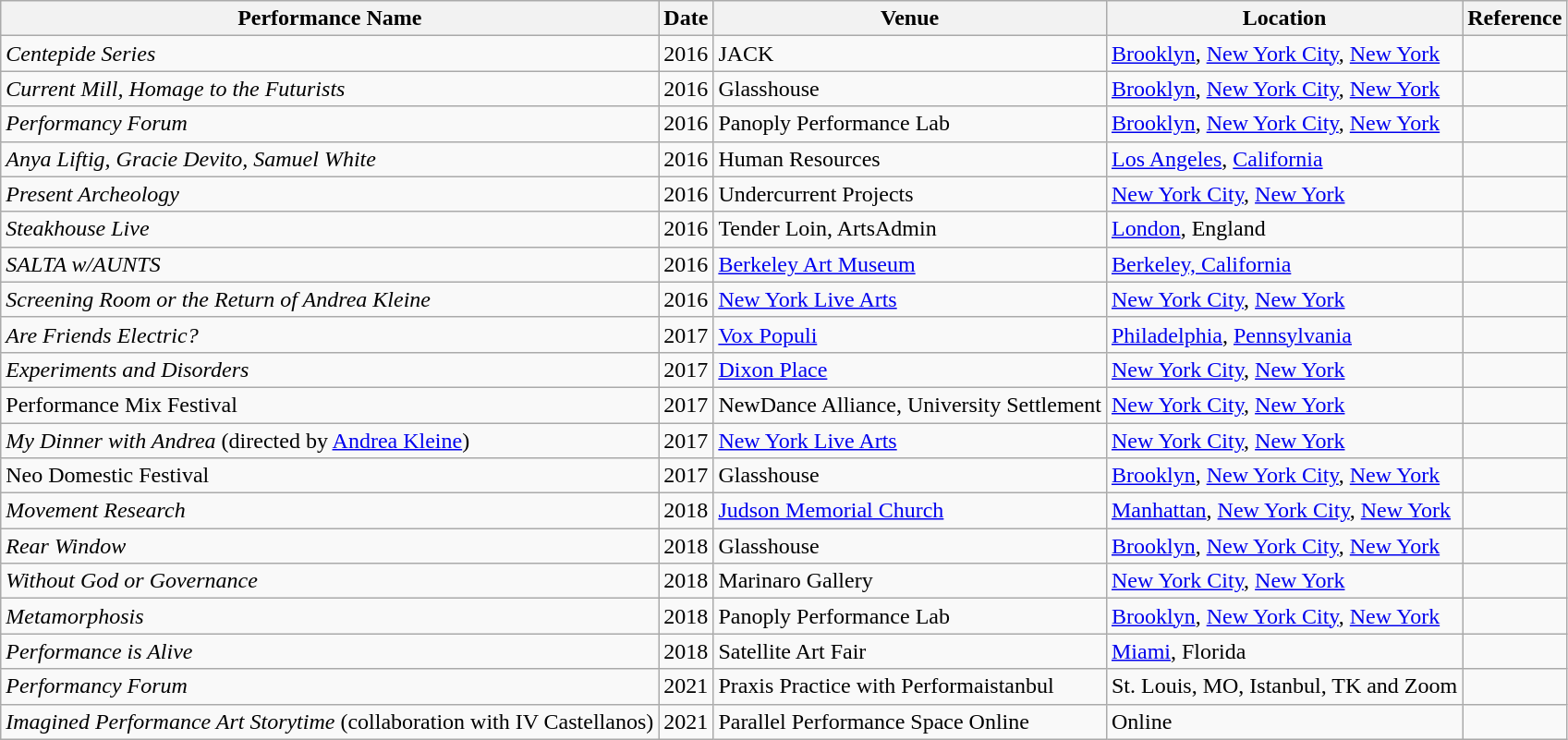<table class="wikitable sortable">
<tr>
<th>Performance Name</th>
<th>Date</th>
<th>Venue</th>
<th>Location</th>
<th>Reference</th>
</tr>
<tr>
<td><em>Centepide Series</em></td>
<td>2016</td>
<td>JACK</td>
<td><a href='#'>Brooklyn</a>, <a href='#'>New York City</a>, <a href='#'>New York</a></td>
<td></td>
</tr>
<tr>
<td><em>Current Mill, Homage to the Futurists</em></td>
<td>2016</td>
<td>Glasshouse</td>
<td><a href='#'>Brooklyn</a>, <a href='#'>New York City</a>, <a href='#'>New York</a></td>
<td></td>
</tr>
<tr>
<td><em>Performancy Forum</em></td>
<td>2016</td>
<td>Panoply Performance Lab</td>
<td><a href='#'>Brooklyn</a>, <a href='#'>New York City</a>, <a href='#'>New York</a></td>
<td></td>
</tr>
<tr>
<td><em>Anya Liftig, Gracie Devito, Samuel White</em></td>
<td>2016</td>
<td>Human Resources</td>
<td><a href='#'>Los Angeles</a>, <a href='#'>California</a></td>
<td></td>
</tr>
<tr>
<td><em>Present Archeology</em></td>
<td>2016</td>
<td>Undercurrent Projects</td>
<td><a href='#'>New York City</a>, <a href='#'>New York</a></td>
<td></td>
</tr>
<tr>
<td><em>Steakhouse Live</em></td>
<td>2016</td>
<td>Tender Loin, ArtsAdmin</td>
<td><a href='#'>London</a>, England</td>
<td></td>
</tr>
<tr>
<td><em>SALTA w/AUNTS</em></td>
<td>2016</td>
<td><a href='#'>Berkeley Art Museum</a></td>
<td><a href='#'>Berkeley, California</a></td>
<td></td>
</tr>
<tr>
<td><em>Screening Room or the Return of Andrea Kleine</em></td>
<td>2016</td>
<td><a href='#'>New York Live Arts</a></td>
<td><a href='#'>New York City</a>, <a href='#'>New York</a></td>
<td></td>
</tr>
<tr>
<td><em>Are Friends Electric?</em></td>
<td>2017</td>
<td><a href='#'>Vox Populi</a></td>
<td><a href='#'>Philadelphia</a>, <a href='#'>Pennsylvania</a></td>
<td></td>
</tr>
<tr>
<td><em>Experiments and Disorders</em></td>
<td>2017</td>
<td><a href='#'>Dixon Place</a></td>
<td><a href='#'>New York City</a>, <a href='#'>New York</a></td>
<td></td>
</tr>
<tr>
<td>Performance Mix Festival</td>
<td>2017</td>
<td>NewDance Alliance, University Settlement</td>
<td><a href='#'>New York City</a>, <a href='#'>New York</a></td>
<td></td>
</tr>
<tr>
<td><em>My Dinner with Andrea</em> (directed by <a href='#'>Andrea Kleine</a>)</td>
<td>2017</td>
<td><a href='#'>New York Live Arts</a></td>
<td><a href='#'>New York City</a>, <a href='#'>New York</a></td>
<td></td>
</tr>
<tr>
<td>Neo Domestic Festival</td>
<td>2017</td>
<td>Glasshouse</td>
<td><a href='#'>Brooklyn</a>, <a href='#'>New York City</a>, <a href='#'>New York</a></td>
<td></td>
</tr>
<tr>
<td><em>Movement Research</em></td>
<td>2018</td>
<td><a href='#'>Judson Memorial Church</a></td>
<td><a href='#'>Manhattan</a>, <a href='#'>New York City</a>, <a href='#'>New York</a></td>
<td></td>
</tr>
<tr>
<td><em>Rear Window</em></td>
<td>2018</td>
<td>Glasshouse</td>
<td><a href='#'>Brooklyn</a>, <a href='#'>New York City</a>, <a href='#'>New York</a></td>
<td></td>
</tr>
<tr>
<td><em>Without God or Governance</em></td>
<td>2018</td>
<td>Marinaro Gallery</td>
<td><a href='#'>New York City</a>, <a href='#'>New York</a></td>
<td></td>
</tr>
<tr>
<td><em>Metamorphosis</em></td>
<td>2018</td>
<td>Panoply Performance Lab</td>
<td><a href='#'>Brooklyn</a>, <a href='#'>New York City</a>, <a href='#'>New York</a></td>
<td></td>
</tr>
<tr>
<td><em>Performance is Alive</em></td>
<td>2018</td>
<td>Satellite Art Fair</td>
<td><a href='#'>Miami</a>, Florida</td>
<td></td>
</tr>
<tr>
<td><em>Performancy Forum</em></td>
<td>2021</td>
<td>Praxis Practice with Performaistanbul</td>
<td>St. Louis, MO, Istanbul, TK and Zoom</td>
<td></td>
</tr>
<tr>
<td><em>Imagined Performance Art Storytime</em> (collaboration with IV Castellanos)</td>
<td>2021</td>
<td>Parallel Performance Space Online</td>
<td>Online</td>
<td></td>
</tr>
</table>
